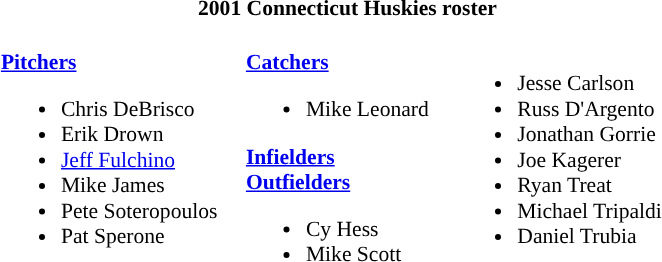<table class="toccolours" style="border-collapse:collapse; font-size:90%;">
<tr>
<th colspan=9>2001 Connecticut Huskies roster</th>
</tr>
<tr>
</tr>
<tr>
<td width="03"> </td>
<td valign="top"><br><strong><a href='#'>Pitchers</a></strong><ul><li>Chris DeBrisco</li><li>Erik Drown</li><li><a href='#'>Jeff Fulchino</a></li><li>Mike James</li><li>Pete Soteropoulos</li><li>Pat Sperone</li></ul></td>
<td width="15"> </td>
<td valign="top"><br><strong><a href='#'>Catchers</a></strong><ul><li>Mike Leonard</li></ul><strong><a href='#'>Infielders</a></strong><br><strong><a href='#'>Outfielders</a></strong><ul><li>Cy Hess</li><li>Mike Scott</li></ul></td>
<td width="15"> </td>
<td valign="top"><br><ul><li>Jesse Carlson</li><li>Russ D'Argento</li><li>Jonathan Gorrie</li><li>Joe Kagerer</li><li>Ryan Treat</li><li>Michael Tripaldi</li><li>Daniel Trubia</li></ul></td>
<td width="25"> </td>
</tr>
</table>
